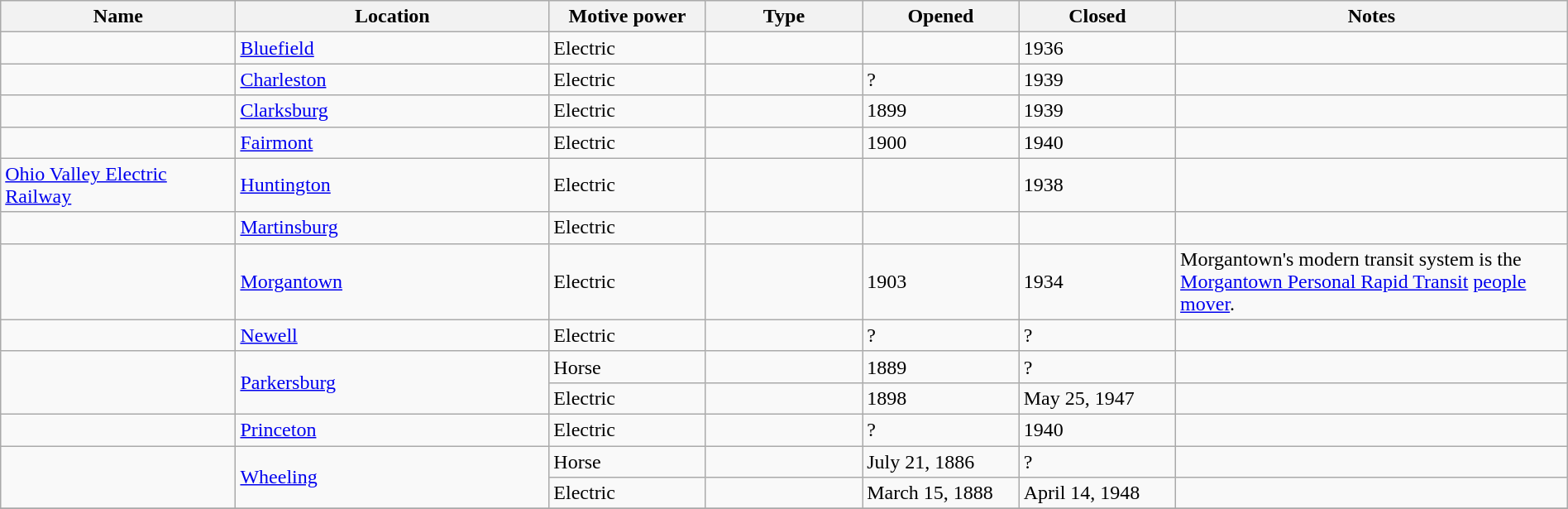<table class="wikitable sortable" width=100%>
<tr>
<th width=15%>Name</th>
<th width=20%>Location</th>
<th width=10%>Motive power</th>
<th width=10%>Type</th>
<th width=10%>Opened</th>
<th width=10%>Closed</th>
<th class="unsortable" width=25%>Notes</th>
</tr>
<tr>
<td> </td>
<td><a href='#'>Bluefield</a></td>
<td>Electric</td>
<td> </td>
<td></td>
<td>1936</td>
<td> </td>
</tr>
<tr>
<td> </td>
<td><a href='#'>Charleston</a></td>
<td>Electric</td>
<td> </td>
<td>?</td>
<td>1939</td>
<td> </td>
</tr>
<tr>
<td> </td>
<td><a href='#'>Clarksburg</a></td>
<td>Electric</td>
<td> </td>
<td>1899</td>
<td>1939</td>
<td> </td>
</tr>
<tr>
<td> </td>
<td><a href='#'>Fairmont</a></td>
<td>Electric</td>
<td> </td>
<td>1900</td>
<td>1940</td>
<td> </td>
</tr>
<tr>
<td><a href='#'>Ohio Valley Electric Railway</a></td>
<td><a href='#'>Huntington</a></td>
<td>Electric</td>
<td> </td>
<td></td>
<td>1938</td>
<td> </td>
</tr>
<tr>
<td> </td>
<td><a href='#'>Martinsburg</a></td>
<td>Electric</td>
<td> </td>
<td></td>
<td></td>
<td> </td>
</tr>
<tr>
<td> </td>
<td><a href='#'>Morgantown</a></td>
<td>Electric</td>
<td> </td>
<td>1903</td>
<td>1934</td>
<td>Morgantown's modern transit system is the <a href='#'>Morgantown Personal Rapid Transit</a> <a href='#'>people mover</a>.</td>
</tr>
<tr>
<td> </td>
<td><a href='#'>Newell</a></td>
<td>Electric</td>
<td> </td>
<td>?</td>
<td>?</td>
<td> </td>
</tr>
<tr>
<td rowspan="2"> </td>
<td rowspan="2"><a href='#'>Parkersburg</a></td>
<td>Horse</td>
<td> </td>
<td>1889</td>
<td>?</td>
<td> </td>
</tr>
<tr>
<td>Electric</td>
<td> </td>
<td>1898</td>
<td>May 25, 1947</td>
<td> </td>
</tr>
<tr>
<td> </td>
<td><a href='#'>Princeton</a></td>
<td>Electric</td>
<td> </td>
<td>?</td>
<td>1940</td>
<td> </td>
</tr>
<tr>
<td rowspan="2"> </td>
<td rowspan="2"><a href='#'>Wheeling</a></td>
<td>Horse</td>
<td> </td>
<td>July 21, 1886</td>
<td>?</td>
<td> </td>
</tr>
<tr>
<td>Electric</td>
<td> </td>
<td>March 15, 1888</td>
<td>April 14, 1948</td>
<td> </td>
</tr>
<tr>
</tr>
</table>
